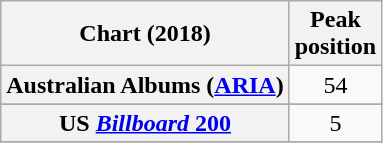<table class="wikitable sortable plainrowheaders" style="text-align:center">
<tr>
<th scope="col">Chart (2018)</th>
<th scope="col">Peak<br> position</th>
</tr>
<tr>
<th scope="row">Australian Albums (<a href='#'>ARIA</a>)</th>
<td>54</td>
</tr>
<tr>
</tr>
<tr>
</tr>
<tr>
</tr>
<tr>
</tr>
<tr>
</tr>
<tr>
</tr>
<tr>
</tr>
<tr>
</tr>
<tr>
</tr>
<tr>
</tr>
<tr>
</tr>
<tr>
</tr>
<tr>
</tr>
<tr>
</tr>
<tr>
</tr>
<tr>
</tr>
<tr>
</tr>
<tr>
</tr>
<tr>
<th scope="row">US <a href='#'><em>Billboard</em> 200</a></th>
<td>5</td>
</tr>
<tr>
</tr>
</table>
